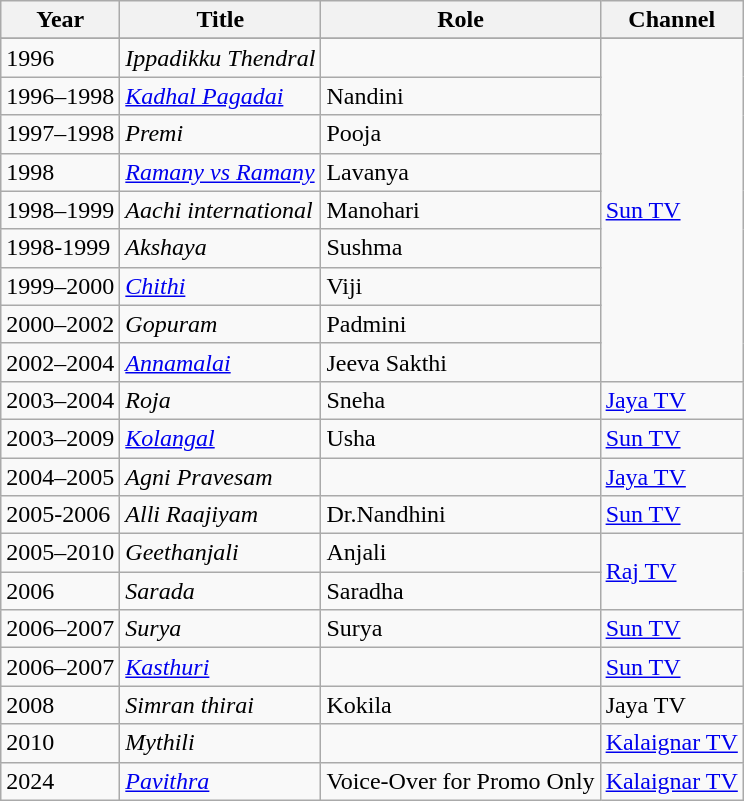<table class="wikitable">
<tr>
<th>Year</th>
<th>Title</th>
<th>Role</th>
<th>Channel</th>
</tr>
<tr 1936 Love Story Serial in Tamil - Leading Role>
</tr>
<tr Title song link>
</tr>
<tr https://www.amazon.in/gp/product/B08S72YHJX/ref=ox_sc_act_title_2?smid=A2AL6IVND0I91F&th=1>
</tr>
<tr>
<td>1996</td>
<td><em>Ippadikku Thendral</em></td>
<td></td>
<td rowspan="9"><a href='#'>Sun TV</a></td>
</tr>
<tr>
<td>1996–1998</td>
<td><em><a href='#'>Kadhal Pagadai</a></em></td>
<td>Nandini</td>
</tr>
<tr>
<td>1997–1998</td>
<td><em>Premi</em></td>
<td>Pooja</td>
</tr>
<tr>
<td>1998</td>
<td><em><a href='#'>Ramany vs Ramany</a></em></td>
<td>Lavanya</td>
</tr>
<tr>
<td>1998–1999</td>
<td><em>Aachi international</em></td>
<td>Manohari</td>
</tr>
<tr>
<td>1998-1999</td>
<td><em>Akshaya</em></td>
<td>Sushma</td>
</tr>
<tr>
<td>1999–2000</td>
<td><em><a href='#'>Chithi</a></em></td>
<td>Viji</td>
</tr>
<tr>
<td>2000–2002</td>
<td><em>Gopuram</em></td>
<td>Padmini</td>
</tr>
<tr>
<td>2002–2004</td>
<td><a href='#'><em>Annamalai</em></a></td>
<td>Jeeva Sakthi</td>
</tr>
<tr>
<td>2003–2004</td>
<td><em>Roja</em></td>
<td>Sneha</td>
<td><a href='#'>Jaya TV</a></td>
</tr>
<tr>
<td>2003–2009</td>
<td><a href='#'><em>Kolangal</em></a></td>
<td>Usha</td>
<td><a href='#'>Sun TV</a></td>
</tr>
<tr>
<td>2004–2005</td>
<td><em>Agni Pravesam</em></td>
<td></td>
<td><a href='#'>Jaya TV</a></td>
</tr>
<tr>
<td>2005-2006</td>
<td><em>Alli Raajiyam</em></td>
<td>Dr.Nandhini</td>
<td><a href='#'>Sun TV</a></td>
</tr>
<tr>
<td>2005–2010</td>
<td><em>Geethanjali</em></td>
<td>Anjali</td>
<td rowspan=2><a href='#'>Raj TV</a></td>
</tr>
<tr>
<td>2006</td>
<td><em>Sarada</em></td>
<td>Saradha</td>
</tr>
<tr>
<td>2006–2007</td>
<td><em>Surya</em></td>
<td>Surya</td>
<td><a href='#'>Sun TV</a></td>
</tr>
<tr>
<td>2006–2007</td>
<td><a href='#'><em>Kasthuri</em></a></td>
<td></td>
<td><a href='#'>Sun TV</a></td>
</tr>
<tr>
<td>2008</td>
<td><em>Simran thirai</em></td>
<td>Kokila</td>
<td>Jaya TV</td>
</tr>
<tr>
<td>2010</td>
<td><em>Mythili</em></td>
<td></td>
<td><a href='#'>Kalaignar TV</a></td>
</tr>
<tr>
<td>2024</td>
<td><em><a href='#'>Pavithra</a></em></td>
<td>Voice-Over for Promo Only</td>
<td><a href='#'>Kalaignar TV</a></td>
</tr>
</table>
